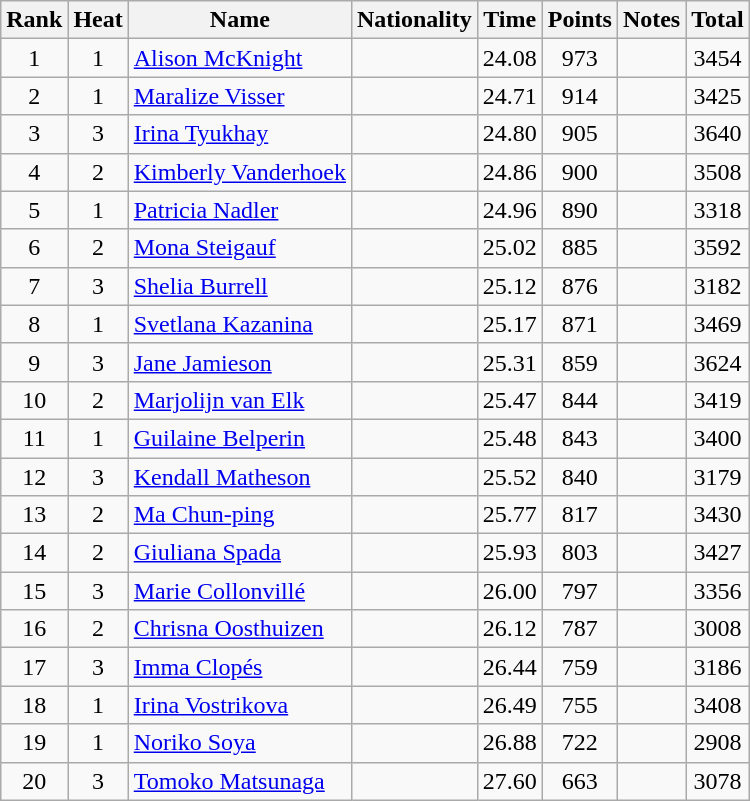<table class="wikitable sortable" style="text-align:center">
<tr>
<th>Rank</th>
<th>Heat</th>
<th>Name</th>
<th>Nationality</th>
<th>Time</th>
<th>Points</th>
<th>Notes</th>
<th>Total</th>
</tr>
<tr>
<td>1</td>
<td>1</td>
<td align="left"><a href='#'>Alison McKnight</a></td>
<td align=left></td>
<td>24.08</td>
<td>973</td>
<td></td>
<td>3454</td>
</tr>
<tr>
<td>2</td>
<td>1</td>
<td align="left"><a href='#'>Maralize Visser</a></td>
<td align=left></td>
<td>24.71</td>
<td>914</td>
<td></td>
<td>3425</td>
</tr>
<tr>
<td>3</td>
<td>3</td>
<td align="left"><a href='#'>Irina Tyukhay</a></td>
<td align=left></td>
<td>24.80</td>
<td>905</td>
<td></td>
<td>3640</td>
</tr>
<tr>
<td>4</td>
<td>2</td>
<td align="left"><a href='#'>Kimberly Vanderhoek</a></td>
<td align=left></td>
<td>24.86</td>
<td>900</td>
<td></td>
<td>3508</td>
</tr>
<tr>
<td>5</td>
<td>1</td>
<td align="left"><a href='#'>Patricia Nadler</a></td>
<td align=left></td>
<td>24.96</td>
<td>890</td>
<td></td>
<td>3318</td>
</tr>
<tr>
<td>6</td>
<td>2</td>
<td align="left"><a href='#'>Mona Steigauf</a></td>
<td align=left></td>
<td>25.02</td>
<td>885</td>
<td></td>
<td>3592</td>
</tr>
<tr>
<td>7</td>
<td>3</td>
<td align="left"><a href='#'>Shelia Burrell</a></td>
<td align=left></td>
<td>25.12</td>
<td>876</td>
<td></td>
<td>3182</td>
</tr>
<tr>
<td>8</td>
<td>1</td>
<td align="left"><a href='#'>Svetlana Kazanina</a></td>
<td align=left></td>
<td>25.17</td>
<td>871</td>
<td></td>
<td>3469</td>
</tr>
<tr>
<td>9</td>
<td>3</td>
<td align="left"><a href='#'>Jane Jamieson</a></td>
<td align=left></td>
<td>25.31</td>
<td>859</td>
<td></td>
<td>3624</td>
</tr>
<tr>
<td>10</td>
<td>2</td>
<td align="left"><a href='#'>Marjolijn van Elk</a></td>
<td align=left></td>
<td>25.47</td>
<td>844</td>
<td></td>
<td>3419</td>
</tr>
<tr>
<td>11</td>
<td>1</td>
<td align="left"><a href='#'>Guilaine Belperin</a></td>
<td align=left></td>
<td>25.48</td>
<td>843</td>
<td></td>
<td>3400</td>
</tr>
<tr>
<td>12</td>
<td>3</td>
<td align="left"><a href='#'>Kendall Matheson</a></td>
<td align=left></td>
<td>25.52</td>
<td>840</td>
<td></td>
<td>3179</td>
</tr>
<tr>
<td>13</td>
<td>2</td>
<td align="left"><a href='#'>Ma Chun-ping</a></td>
<td align=left></td>
<td>25.77</td>
<td>817</td>
<td></td>
<td>3430</td>
</tr>
<tr>
<td>14</td>
<td>2</td>
<td align="left"><a href='#'>Giuliana Spada</a></td>
<td align=left></td>
<td>25.93</td>
<td>803</td>
<td></td>
<td>3427</td>
</tr>
<tr>
<td>15</td>
<td>3</td>
<td align="left"><a href='#'>Marie Collonvillé</a></td>
<td align=left></td>
<td>26.00</td>
<td>797</td>
<td></td>
<td>3356</td>
</tr>
<tr>
<td>16</td>
<td>2</td>
<td align="left"><a href='#'>Chrisna Oosthuizen</a></td>
<td align=left></td>
<td>26.12</td>
<td>787</td>
<td></td>
<td>3008</td>
</tr>
<tr>
<td>17</td>
<td>3</td>
<td align="left"><a href='#'>Imma Clopés</a></td>
<td align=left></td>
<td>26.44</td>
<td>759</td>
<td></td>
<td>3186</td>
</tr>
<tr>
<td>18</td>
<td>1</td>
<td align="left"><a href='#'>Irina Vostrikova</a></td>
<td align=left></td>
<td>26.49</td>
<td>755</td>
<td></td>
<td>3408</td>
</tr>
<tr>
<td>19</td>
<td>1</td>
<td align="left"><a href='#'>Noriko Soya</a></td>
<td align=left></td>
<td>26.88</td>
<td>722</td>
<td></td>
<td>2908</td>
</tr>
<tr>
<td>20</td>
<td>3</td>
<td align="left"><a href='#'>Tomoko Matsunaga</a></td>
<td align=left></td>
<td>27.60</td>
<td>663</td>
<td></td>
<td>3078</td>
</tr>
</table>
